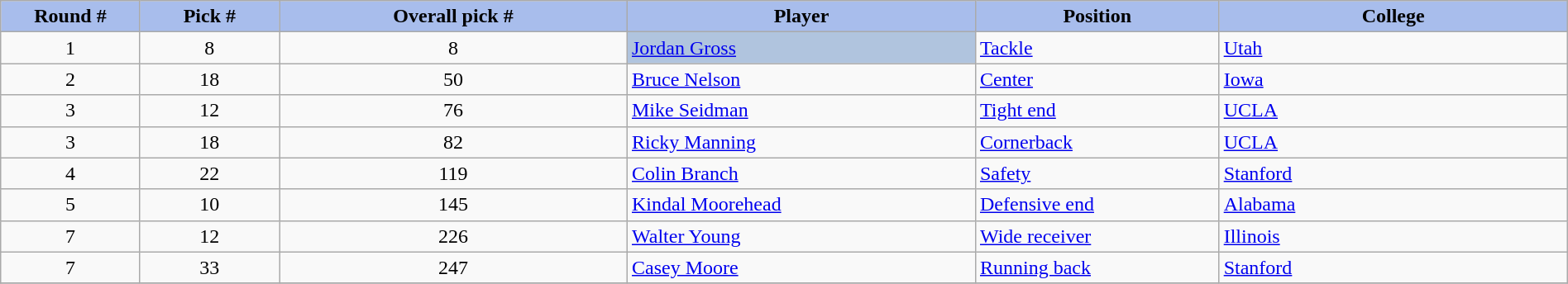<table class="wikitable" style="width: 100%">
<tr>
<th style="background:#A8BDEC;" width=8%>Round #</th>
<th width=8% style="background:#A8BDEC;">Pick #</th>
<th width=20% style="background:#A8BDEC;">Overall pick #</th>
<th width=20% style="background:#A8BDEC;">Player</th>
<th width=14% style="background:#A8BDEC;">Position</th>
<th width=20% style="background:#A8BDEC;">College</th>
</tr>
<tr>
<td align=center>1</td>
<td align=center>8</td>
<td align=center>8</td>
<td bgcolor=lightsteelblue><a href='#'>Jordan Gross</a></td>
<td><a href='#'>Tackle</a></td>
<td><a href='#'>Utah</a></td>
</tr>
<tr>
<td align=center>2</td>
<td align=center>18</td>
<td align=center>50</td>
<td><a href='#'>Bruce Nelson</a></td>
<td><a href='#'>Center</a></td>
<td><a href='#'>Iowa</a></td>
</tr>
<tr>
<td align=center>3</td>
<td align=center>12</td>
<td align=center>76</td>
<td><a href='#'>Mike Seidman</a></td>
<td><a href='#'>Tight end</a></td>
<td><a href='#'>UCLA</a></td>
</tr>
<tr>
<td align=center>3</td>
<td align=center>18</td>
<td align=center>82</td>
<td><a href='#'>Ricky Manning</a></td>
<td><a href='#'>Cornerback</a></td>
<td><a href='#'>UCLA</a></td>
</tr>
<tr>
<td align=center>4</td>
<td align=center>22</td>
<td align=center>119</td>
<td><a href='#'>Colin Branch</a></td>
<td><a href='#'>Safety</a></td>
<td><a href='#'>Stanford</a></td>
</tr>
<tr>
<td align=center>5</td>
<td align=center>10</td>
<td align=center>145</td>
<td><a href='#'>Kindal Moorehead</a></td>
<td><a href='#'>Defensive end</a></td>
<td><a href='#'>Alabama</a></td>
</tr>
<tr>
<td align=center>7</td>
<td align=center>12</td>
<td align=center>226</td>
<td><a href='#'>Walter Young</a></td>
<td><a href='#'>Wide receiver</a></td>
<td><a href='#'>Illinois</a></td>
</tr>
<tr>
<td align=center>7</td>
<td align=center>33</td>
<td align=center>247</td>
<td><a href='#'>Casey Moore</a></td>
<td><a href='#'>Running back</a></td>
<td><a href='#'>Stanford</a></td>
</tr>
<tr>
</tr>
</table>
